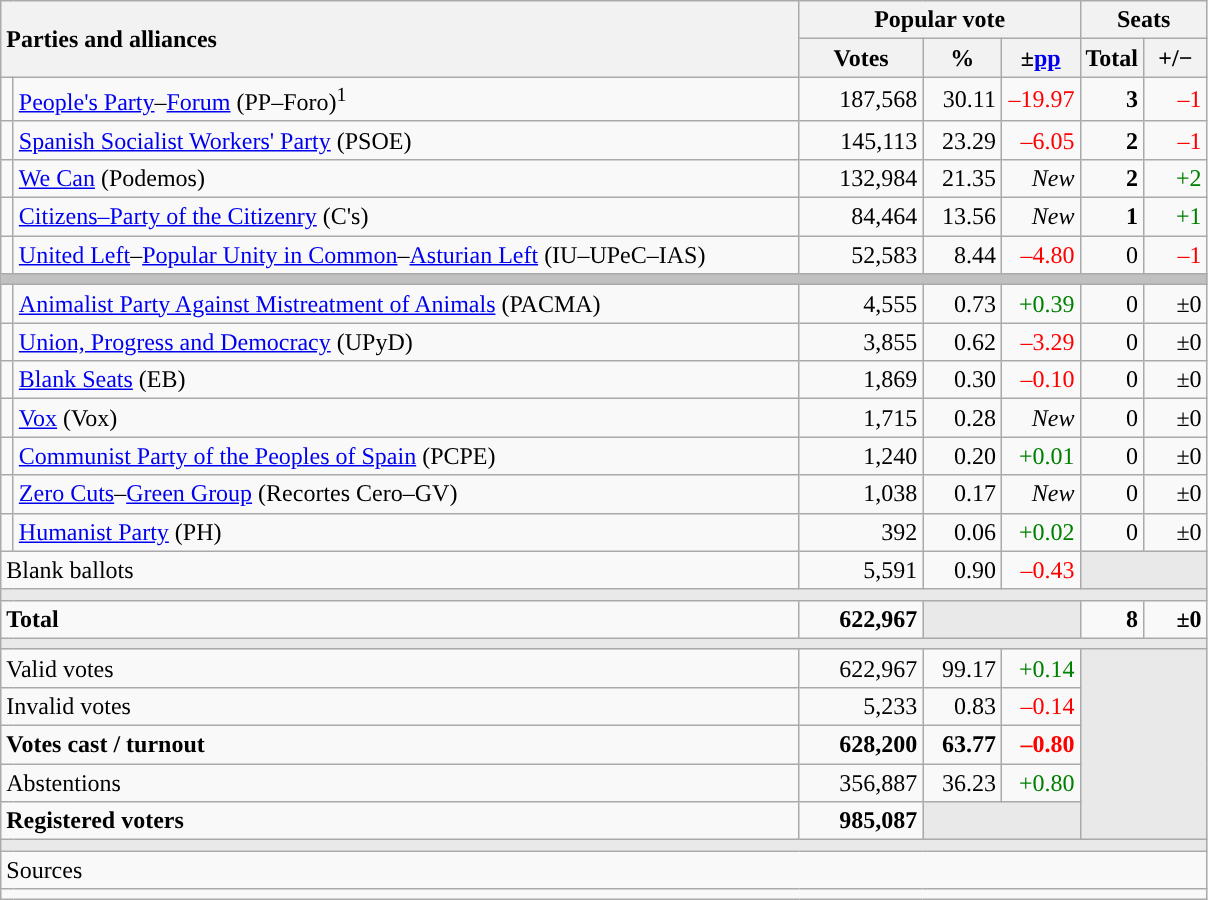<table class="wikitable" style="text-align:right;">
<tr>
<th style="text-align:left;" rowspan="2" colspan="2" width="525">Parties and alliances</th>
<th colspan="3">Popular vote</th>
<th colspan="2">Seats</th>
</tr>
<tr>
<th width="75">Votes</th>
<th width="45">%</th>
<th width="45">±<a href='#'>pp</a></th>
<th width="35">Total</th>
<th width="35">+/−</th>
</tr>
<tr>
<td width="1" style="color:inherit;background:"></td>
<td align="left"><a href='#'>People's Party</a>–<a href='#'>Forum</a> (PP–Foro)<sup>1</sup></td>
<td>187,568</td>
<td>30.11</td>
<td style="color:red;">–19.97</td>
<td><strong>3</strong></td>
<td style="color:red;">–1</td>
</tr>
<tr>
<td style="color:inherit;background:"></td>
<td align="left"><a href='#'>Spanish Socialist Workers' Party</a> (PSOE)</td>
<td>145,113</td>
<td>23.29</td>
<td style="color:red;">–6.05</td>
<td><strong>2</strong></td>
<td style="color:red;">–1</td>
</tr>
<tr>
<td style="color:inherit;background:"></td>
<td align="left"><a href='#'>We Can</a> (Podemos)</td>
<td>132,984</td>
<td>21.35</td>
<td><em>New</em></td>
<td><strong>2</strong></td>
<td style="color:green;">+2</td>
</tr>
<tr>
<td style="color:inherit;background:"></td>
<td align="left"><a href='#'>Citizens–Party of the Citizenry</a> (C's)</td>
<td>84,464</td>
<td>13.56</td>
<td><em>New</em></td>
<td><strong>1</strong></td>
<td style="color:green;">+1</td>
</tr>
<tr>
<td style="color:inherit;background:"></td>
<td align="left"><a href='#'>United Left</a>–<a href='#'>Popular Unity in Common</a>–<a href='#'>Asturian Left</a> (IU–UPeC–IAS)</td>
<td>52,583</td>
<td>8.44</td>
<td style="color:red;">–4.80</td>
<td>0</td>
<td style="color:red;">–1</td>
</tr>
<tr>
<td colspan="7" bgcolor="#C0C0C0"></td>
</tr>
<tr>
<td style="color:inherit;background:"></td>
<td align="left"><a href='#'>Animalist Party Against Mistreatment of Animals</a> (PACMA)</td>
<td>4,555</td>
<td>0.73</td>
<td style="color:green;">+0.39</td>
<td>0</td>
<td>±0</td>
</tr>
<tr>
<td style="color:inherit;background:"></td>
<td align="left"><a href='#'>Union, Progress and Democracy</a> (UPyD)</td>
<td>3,855</td>
<td>0.62</td>
<td style="color:red;">–3.29</td>
<td>0</td>
<td>±0</td>
</tr>
<tr>
<td style="color:inherit;background:"></td>
<td align="left"><a href='#'>Blank Seats</a> (EB)</td>
<td>1,869</td>
<td>0.30</td>
<td style="color:red;">–0.10</td>
<td>0</td>
<td>±0</td>
</tr>
<tr>
<td style="color:inherit;background:"></td>
<td align="left"><a href='#'>Vox</a> (Vox)</td>
<td>1,715</td>
<td>0.28</td>
<td><em>New</em></td>
<td>0</td>
<td>±0</td>
</tr>
<tr>
<td style="color:inherit;background:"></td>
<td align="left"><a href='#'>Communist Party of the Peoples of Spain</a> (PCPE)</td>
<td>1,240</td>
<td>0.20</td>
<td style="color:green;">+0.01</td>
<td>0</td>
<td>±0</td>
</tr>
<tr>
<td style="color:inherit;background:"></td>
<td align="left"><a href='#'>Zero Cuts</a>–<a href='#'>Green Group</a> (Recortes Cero–GV)</td>
<td>1,038</td>
<td>0.17</td>
<td><em>New</em></td>
<td>0</td>
<td>±0</td>
</tr>
<tr>
<td style="color:inherit;background:"></td>
<td align="left"><a href='#'>Humanist Party</a> (PH)</td>
<td>392</td>
<td>0.06</td>
<td style="color:green;">+0.02</td>
<td>0</td>
<td>±0</td>
</tr>
<tr>
<td align="left" colspan="2">Blank ballots</td>
<td>5,591</td>
<td>0.90</td>
<td style="color:red;">–0.43</td>
<td bgcolor="#E9E9E9" colspan="2"></td>
</tr>
<tr>
<td colspan="7" bgcolor="#E9E9E9"></td>
</tr>
<tr style="font-weight:bold;">
<td align="left" colspan="2">Total</td>
<td>622,967</td>
<td bgcolor="#E9E9E9" colspan="2"></td>
<td>8</td>
<td>±0</td>
</tr>
<tr>
<td colspan="7" bgcolor="#E9E9E9"></td>
</tr>
<tr>
<td align="left" colspan="2">Valid votes</td>
<td>622,967</td>
<td>99.17</td>
<td style="color:green;">+0.14</td>
<td bgcolor="#E9E9E9" colspan="2" rowspan="5"></td>
</tr>
<tr>
<td align="left" colspan="2">Invalid votes</td>
<td>5,233</td>
<td>0.83</td>
<td style="color:red;">–0.14</td>
</tr>
<tr style="font-weight:bold;">
<td align="left" colspan="2">Votes cast / turnout</td>
<td>628,200</td>
<td>63.77</td>
<td style="color:red;">–0.80</td>
</tr>
<tr>
<td align="left" colspan="2">Abstentions</td>
<td>356,887</td>
<td>36.23</td>
<td style="color:green;">+0.80</td>
</tr>
<tr style="font-weight:bold;">
<td align="left" colspan="2">Registered voters</td>
<td>985,087</td>
<td bgcolor="#E9E9E9" colspan="2"></td>
</tr>
<tr>
<td colspan="7" bgcolor="#E9E9E9"></td>
</tr>
<tr>
<td align="left" colspan="7">Sources</td>
</tr>
<tr>
<td colspan="7" style="text-align:left; max-width:790px;"></td>
</tr>
</table>
